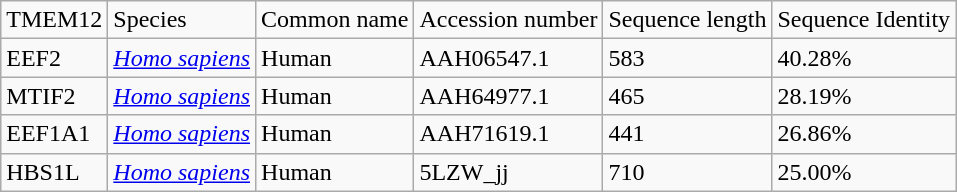<table class="wikitable sortable mw-collapsible">
<tr>
<td>TMEM12</td>
<td>Species</td>
<td>Common name</td>
<td>Accession number</td>
<td>Sequence length</td>
<td>Sequence Identity</td>
</tr>
<tr>
<td>EEF2</td>
<td><a href='#'><em>Homo sapiens</em></a></td>
<td>Human</td>
<td>AAH06547.1</td>
<td>583</td>
<td>40.28%</td>
</tr>
<tr>
<td>MTIF2</td>
<td><a href='#'><em>Homo sapiens</em></a></td>
<td>Human</td>
<td>AAH64977.1</td>
<td>465</td>
<td>28.19%</td>
</tr>
<tr>
<td>EEF1A1</td>
<td><a href='#'><em>Homo sapiens</em></a></td>
<td>Human</td>
<td>AAH71619.1</td>
<td>441</td>
<td>26.86%</td>
</tr>
<tr>
<td>HBS1L</td>
<td><a href='#'><em>Homo sapiens</em></a></td>
<td>Human</td>
<td>5LZW_jj</td>
<td>710</td>
<td>25.00%</td>
</tr>
</table>
